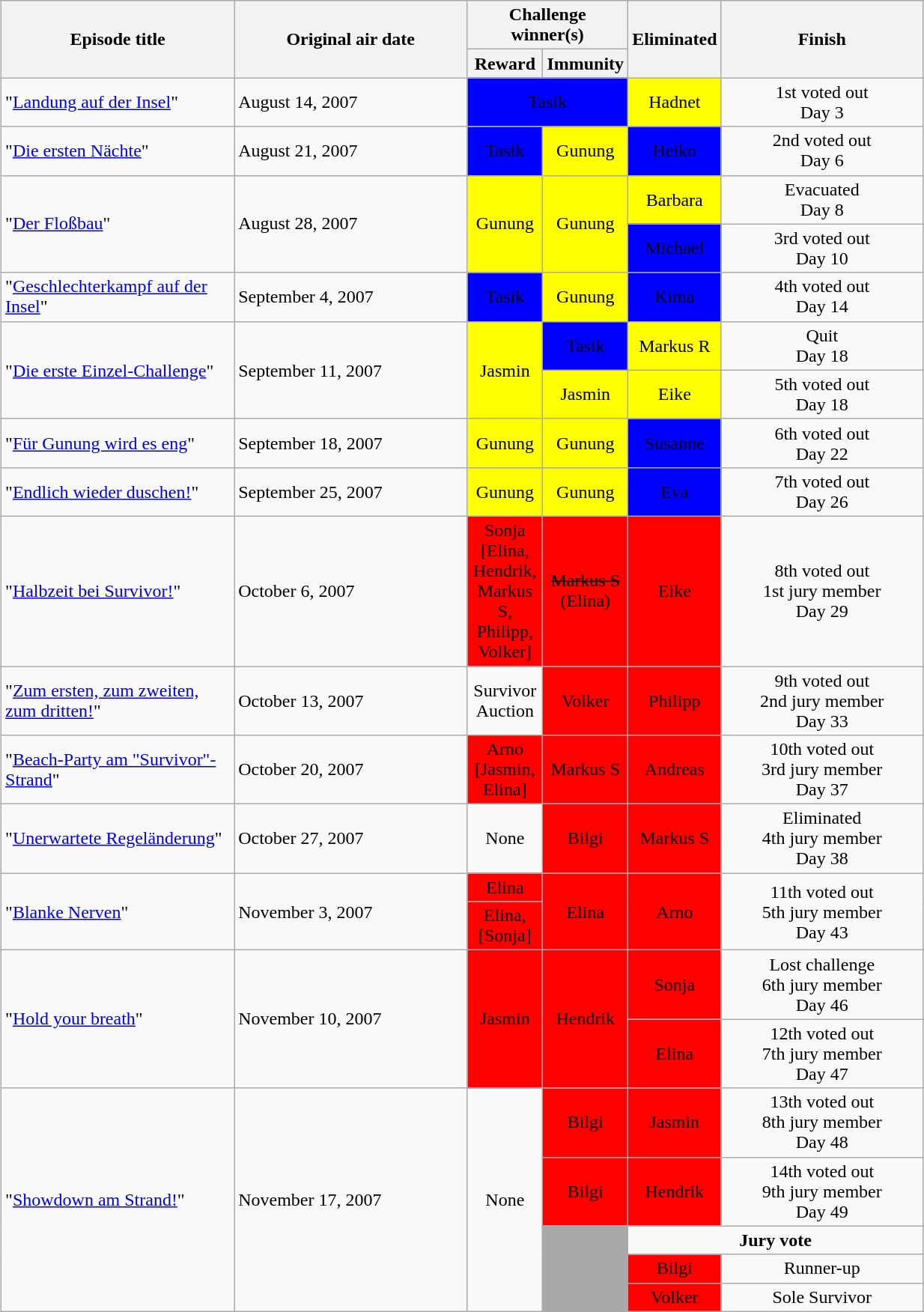<table class="wikitable" style="margin:auto; text-align:center" width="65%">
<tr>
<th rowspan="2" style="width:200px;">Episode title</th>
<th rowspan=2>Original air date</th>
<th colspan=2>Challenge winner(s)</th>
<th rowspan="2" style="width:60px;">Eliminated</th>
<th rowspan=2>Finish</th>
</tr>
<tr>
<th width="60">Reward</th>
<th width="60">Immunity</th>
</tr>
<tr>
<td align="left">"<a href='#'>Landung auf der Insel</a>"</td>
<td align="left">August 14, 2007</td>
<td colspan=2 bgcolor=blue><span>Tasik</span></td>
<td bgcolor=yellow>Hadnet</td>
<td>1st voted out<br>Day 3</td>
</tr>
<tr>
<td align="left">"<a href='#'>Die ersten Nächte</a>"</td>
<td align="left">August 21, 2007</td>
<td bgcolor=blue><span>Tasik</span></td>
<td bgcolor=yellow>Gunung</td>
<td bgcolor=blue><span>Heiko</span></td>
<td>2nd voted out<br>Day 6</td>
</tr>
<tr>
<td align="left" rowspan=2>"<a href='#'>Der Floßbau</a>"</td>
<td align="left" rowspan=2>August 28, 2007</td>
<td rowspan=2 bgcolor=yellow>Gunung</td>
<td rowspan=2 bgcolor=yellow>Gunung</td>
<td bgcolor=yellow>Barbara</td>
<td>Evacuated<br>Day 8</td>
</tr>
<tr>
<td bgcolor=blue><span>Michael</span></td>
<td>3rd voted out<br>Day 10</td>
</tr>
<tr>
<td align="left">"<a href='#'>Geschlechterkampf auf der Insel</a>"</td>
<td align="left">September 4, 2007</td>
<td bgcolor=blue><span>Tasik</span></td>
<td bgcolor=yellow>Gunung</td>
<td bgcolor=blue><span>Kima</span></td>
<td>4th voted out<br>Day 14</td>
</tr>
<tr>
<td align="left" rowspan=2>"<a href='#'>Die erste Einzel-Challenge</a>"</td>
<td align="left" rowspan=2>September 11, 2007</td>
<td bgcolor=yellow rowspan=2>Jasmin</td>
<td bgcolor=blue><span>Tasik</span></td>
<td bgcolor=yellow>Markus R</td>
<td>Quit<br>Day 18</td>
</tr>
<tr>
<td bgcolor=yellow>Jasmin</td>
<td bgcolor=yellow>Eike</td>
<td>5th voted out<br>Day 18</td>
</tr>
<tr>
<td align="left">"<a href='#'>Für Gunung wird es eng</a>"</td>
<td align="left">September 18, 2007</td>
<td bgcolor=yellow>Gunung</td>
<td bgcolor=yellow>Gunung</td>
<td bgcolor=blue><span>Susanne</span></td>
<td>6th voted out<br>Day 22</td>
</tr>
<tr>
<td align="left">"<a href='#'>Endlich wieder duschen!</a>"</td>
<td align="left">September 25, 2007</td>
<td bgcolor=yellow>Gunung</td>
<td bgcolor=yellow>Gunung</td>
<td bgcolor=blue><span>Eva</span></td>
<td>7th voted out<br>Day 26</td>
</tr>
<tr>
<td align="left">"<a href='#'>Halbzeit bei Survivor!</a>"</td>
<td align="left">October 6, 2007</td>
<td bgcolor=red><span>Sonja<br>[Elina,<br>Hendrik,<br>Markus S,<br>Philipp,<br>Volker]</span></td>
<td bgcolor=red><span><s>Markus S</s><br>(Elina)</span></td>
<td bgcolor=red><span>Eike</span></td>
<td>8th voted out<br>1st jury member<br>Day 29</td>
</tr>
<tr>
<td align="left">"<a href='#'>Zum ersten, zum zweiten, zum dritten!</a>"</td>
<td align="left">October 13, 2007</td>
<td>Survivor<br>Auction</td>
<td bgcolor=red><span>Volker</span></td>
<td bgcolor=red><span>Philipp</span></td>
<td>9th voted out<br>2nd jury member<br>Day 33</td>
</tr>
<tr>
<td align="left">"<a href='#'>Beach-Party am "Survivor"-Strand</a>"</td>
<td align="left">October 20, 2007</td>
<td bgcolor=red><span>Arno<br>[Jasmin,<br>Elina]</span></td>
<td bgcolor=red><span>Markus S</span></td>
<td bgcolor=red><span>Andreas</span></td>
<td>10th voted out<br>3rd jury member<br>Day 37</td>
</tr>
<tr>
<td align="left">"<a href='#'>Unerwartete Regeländerung</a>"</td>
<td align="left">October 27, 2007</td>
<td>None</td>
<td bgcolor=red><span>Bilgi</span></td>
<td bgcolor=red><span>Markus S</span></td>
<td>Eliminated<br>4th jury member<br>Day 38</td>
</tr>
<tr>
<td align="left" rowspan=2>"<a href='#'>Blanke Nerven</a>"</td>
<td align="left" rowspan=2>November 3, 2007</td>
<td bgcolor=red><span>Elina</span></td>
<td bgcolor=red rowspan=2><span>Elina</span></td>
<td bgcolor=red rowspan=2><span>Arno</span></td>
<td rowspan=2>11th voted out<br>5th jury member<br>Day 43</td>
</tr>
<tr>
<td bgcolor=red><span>Elina,<br>[Sonja]</span></td>
</tr>
<tr>
<td align="left" rowspan=2>"<a href='#'>Hold your breath</a>"</td>
<td align="left" rowspan=2>November 10, 2007</td>
<td bgcolor=red rowspan=2><span>Jasmin</span></td>
<td bgcolor=red rowspan=2><span>Hendrik</span></td>
<td bgcolor=red><span>Sonja</span></td>
<td>Lost challenge<br>6th jury member<br>Day 46</td>
</tr>
<tr>
<td bgcolor=red><span>Elina</span></td>
<td>12th voted out<br>7th jury member<br>Day 47</td>
</tr>
<tr>
<td align="left" rowspan=5>"<a href='#'>Showdown am Strand!</a>"</td>
<td align="left" rowspan=5>November 17, 2007</td>
<td rowspan=5>None</td>
<td bgcolor=red><span>Bilgi</span></td>
<td bgcolor=red><span>Jasmin</span></td>
<td>13th voted out<br>8th jury member<br>Day 48</td>
</tr>
<tr>
<td bgcolor=red><span>Bilgi</span></td>
<td bgcolor=red><span>Hendrik</span></td>
<td>14th voted out<br>9th jury member<br>Day 49</td>
</tr>
<tr>
<td rowspan=3 bgcolor=darkgray></td>
<td colspan=2><strong>Jury vote</strong></td>
</tr>
<tr>
<td bgcolor=red><span>Bilgi</span></td>
<td>Runner-up</td>
</tr>
<tr>
<td bgcolor=red><span>Volker</span></td>
<td>Sole Survivor</td>
</tr>
</table>
